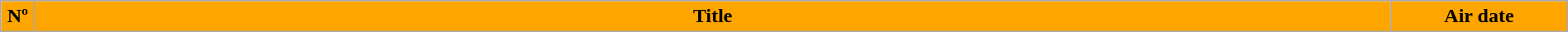<table class=wikitable style="width:100%; background:#FFFFFF">
<tr>
<th style="background:#FFA500; width:20px">Nº</th>
<th style="background:#FFA500">Title</th>
<th style="background:#FFA500; width:135px">Air date<br>














</th>
</tr>
</table>
